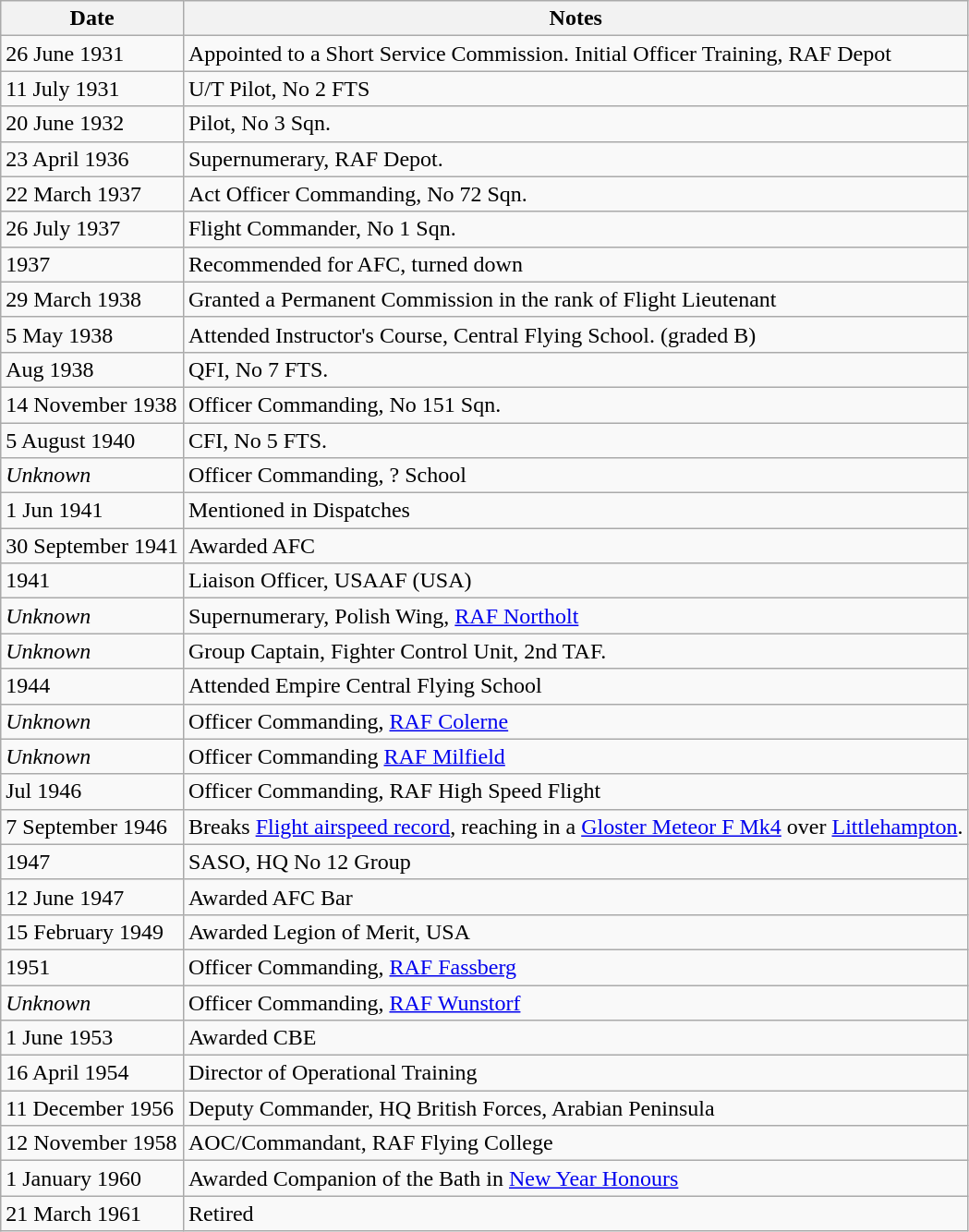<table class="wikitable">
<tr>
<th>Date</th>
<th>Notes</th>
</tr>
<tr>
<td>26 June 1931</td>
<td>Appointed to a Short Service Commission. Initial Officer Training, RAF Depot</td>
</tr>
<tr>
<td>11 July 1931</td>
<td>U/T Pilot, No 2 FTS</td>
</tr>
<tr>
<td>20 June 1932</td>
<td>Pilot, No 3 Sqn.</td>
</tr>
<tr>
<td>23 April 1936</td>
<td>Supernumerary, RAF Depot.</td>
</tr>
<tr>
<td>22 March 1937</td>
<td>Act Officer Commanding, No 72 Sqn.</td>
</tr>
<tr>
<td>26 July 1937</td>
<td>Flight Commander, No 1 Sqn.</td>
</tr>
<tr>
<td>1937</td>
<td>Recommended for AFC, turned down</td>
</tr>
<tr>
<td>29 March 1938</td>
<td>Granted a Permanent Commission in the rank of Flight Lieutenant</td>
</tr>
<tr>
<td>5 May 1938</td>
<td>Attended Instructor's Course, Central Flying School. (graded B)</td>
</tr>
<tr>
<td>Aug 1938</td>
<td>QFI, No 7 FTS.</td>
</tr>
<tr>
<td>14 November 1938</td>
<td>Officer Commanding, No 151 Sqn.</td>
</tr>
<tr>
<td>5 August 1940</td>
<td>CFI, No 5 FTS.</td>
</tr>
<tr>
<td><em>Unknown</em></td>
<td>Officer Commanding, ? School</td>
</tr>
<tr>
<td>1 Jun 1941</td>
<td>Mentioned in Dispatches</td>
</tr>
<tr>
<td>30 September 1941</td>
<td>Awarded AFC</td>
</tr>
<tr>
<td>1941</td>
<td>Liaison Officer, USAAF (USA)</td>
</tr>
<tr>
<td><em>Unknown</em></td>
<td>Supernumerary, Polish Wing, <a href='#'>RAF Northolt</a></td>
</tr>
<tr>
<td><em>Unknown</em></td>
<td>Group Captain, Fighter Control Unit, 2nd TAF.</td>
</tr>
<tr>
<td>1944</td>
<td>Attended Empire Central Flying School</td>
</tr>
<tr>
<td><em>Unknown</em></td>
<td>Officer Commanding, <a href='#'>RAF Colerne</a></td>
</tr>
<tr>
<td><em>Unknown</em></td>
<td>Officer Commanding <a href='#'>RAF Milfield</a></td>
</tr>
<tr>
<td>Jul 1946</td>
<td>Officer Commanding, RAF High Speed Flight</td>
</tr>
<tr>
<td>7 September 1946</td>
<td>Breaks <a href='#'>Flight airspeed record</a>, reaching  in a <a href='#'>Gloster Meteor F Mk4</a> over <a href='#'>Littlehampton</a>.</td>
</tr>
<tr>
<td>1947</td>
<td>SASO, HQ No 12 Group</td>
</tr>
<tr>
<td>12 June 1947</td>
<td>Awarded AFC Bar</td>
</tr>
<tr>
<td>15 February 1949</td>
<td>Awarded Legion of Merit, USA</td>
</tr>
<tr>
<td>1951</td>
<td>Officer Commanding, <a href='#'>RAF Fassberg</a></td>
</tr>
<tr>
<td><em>Unknown</em></td>
<td>Officer Commanding, <a href='#'>RAF Wunstorf</a></td>
</tr>
<tr>
<td>1 June 1953</td>
<td>Awarded CBE</td>
</tr>
<tr>
<td>16 April 1954</td>
<td>Director of Operational Training</td>
</tr>
<tr>
<td>11 December 1956</td>
<td>Deputy Commander, HQ British Forces, Arabian Peninsula</td>
</tr>
<tr>
<td>12 November 1958</td>
<td>AOC/Commandant, RAF Flying College</td>
</tr>
<tr>
<td>1 January 1960</td>
<td>Awarded Companion of the Bath in <a href='#'>New Year Honours</a></td>
</tr>
<tr>
<td>21 March 1961</td>
<td>Retired</td>
</tr>
</table>
